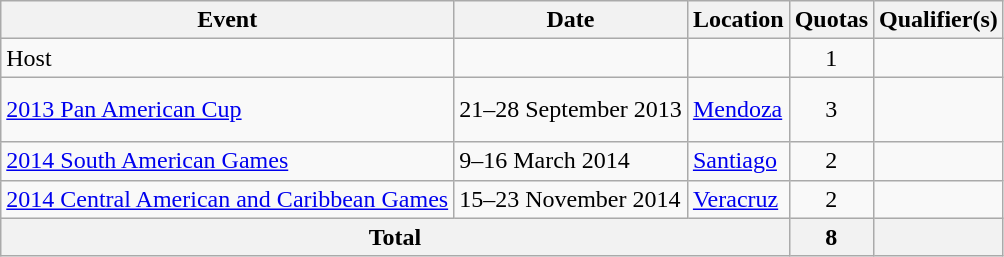<table class="wikitable">
<tr>
<th>Event</th>
<th>Date</th>
<th>Location</th>
<th>Quotas</th>
<th>Qualifier(s)</th>
</tr>
<tr>
<td>Host</td>
<td></td>
<td></td>
<td align=center>1</td>
<td></td>
</tr>
<tr>
<td><a href='#'>2013 Pan American Cup</a></td>
<td>21–28 September 2013</td>
<td> <a href='#'>Mendoza</a></td>
<td align=center>3</td>
<td><br><br></td>
</tr>
<tr>
<td><a href='#'>2014 South American Games</a></td>
<td>9–16 March 2014</td>
<td> <a href='#'>Santiago</a></td>
<td align=center>2</td>
<td><br></td>
</tr>
<tr>
<td><a href='#'>2014 Central American and Caribbean Games</a></td>
<td>15–23 November 2014</td>
<td> <a href='#'>Veracruz</a></td>
<td align=center>2</td>
<td><br></td>
</tr>
<tr>
<th colspan=3>Total</th>
<th>8</th>
<th></th>
</tr>
</table>
